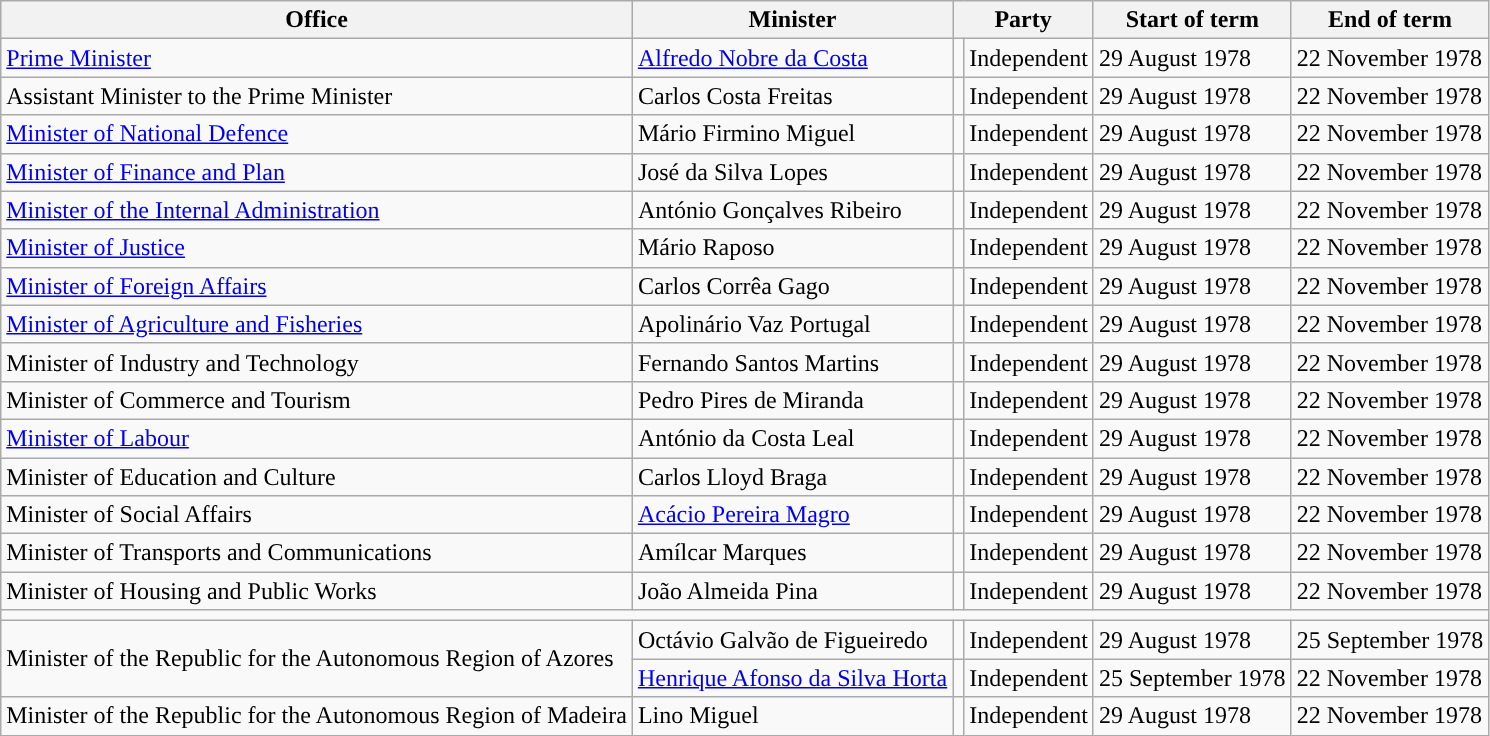<table class="wikitable">
<tr>
<th>Office</th>
<th>Minister</th>
<th colspan="2">Party</th>
<th>Start of term</th>
<th>End of term</th>
</tr>
<tr>
<td><a href='#'>Prime Minister</a></td>
<td><a href='#'>Alfredo Nobre da Costa</a></td>
<td style="background:"></td>
<td>Independent</td>
<td>29 August 1978</td>
<td>22 November 1978</td>
</tr>
<tr>
<td>Assistant Minister to the Prime Minister</td>
<td>Carlos Costa Freitas</td>
<td style="background:"></td>
<td>Independent</td>
<td>29 August 1978</td>
<td>22 November 1978</td>
</tr>
<tr>
<td><a href='#'>Minister of National Defence</a></td>
<td>Mário Firmino Miguel</td>
<td style="background:"></td>
<td>Independent</td>
<td>29 August 1978</td>
<td>22 November 1978</td>
</tr>
<tr>
<td><a href='#'>Minister of Finance and Plan</a></td>
<td>José da Silva Lopes</td>
<td style="background:"></td>
<td>Independent</td>
<td>29 August 1978</td>
<td>22 November 1978</td>
</tr>
<tr>
<td><a href='#'>Minister of the Internal Administration</a></td>
<td>António Gonçalves Ribeiro</td>
<td style="background:"></td>
<td>Independent</td>
<td>29 August 1978</td>
<td>22 November 1978</td>
</tr>
<tr>
<td><a href='#'>Minister of Justice</a></td>
<td>Mário Raposo</td>
<td style="background:"></td>
<td>Independent</td>
<td>29 August 1978</td>
<td>22 November 1978</td>
</tr>
<tr>
<td><a href='#'>Minister of Foreign Affairs</a></td>
<td>Carlos Corrêa Gago</td>
<td style="background:"></td>
<td>Independent</td>
<td>29 August 1978</td>
<td>22 November 1978</td>
</tr>
<tr>
<td><a href='#'>Minister of Agriculture and Fisheries</a></td>
<td>Apolinário Vaz Portugal</td>
<td style="background:"></td>
<td>Independent</td>
<td>29 August 1978</td>
<td>22 November 1978</td>
</tr>
<tr>
<td>Minister of Industry and Technology</td>
<td>Fernando Santos Martins</td>
<td style="background:"></td>
<td>Independent</td>
<td>29 August 1978</td>
<td>22 November 1978</td>
</tr>
<tr>
<td>Minister of Commerce and Tourism</td>
<td>Pedro Pires de Miranda</td>
<td style="background:"></td>
<td>Independent</td>
<td>29 August 1978</td>
<td>22 November 1978</td>
</tr>
<tr>
<td><a href='#'>Minister of Labour</a></td>
<td>António da Costa Leal</td>
<td style="background:"></td>
<td>Independent</td>
<td>29 August 1978</td>
<td>22 November 1978</td>
</tr>
<tr>
<td>Minister of Education and Culture</td>
<td>Carlos Lloyd Braga</td>
<td style="background:"></td>
<td>Independent</td>
<td>29 August 1978</td>
<td>22 November 1978</td>
</tr>
<tr>
<td>Minister of Social Affairs</td>
<td><a href='#'>Acácio Pereira Magro</a></td>
<td style="background:"></td>
<td>Independent</td>
<td>29 August 1978</td>
<td>22 November 1978</td>
</tr>
<tr>
<td>Minister of Transports and Communications</td>
<td>Amílcar Marques</td>
<td style="background:"></td>
<td>Independent</td>
<td>29 August 1978</td>
<td>22 November 1978</td>
</tr>
<tr>
<td>Minister of Housing and Public Works</td>
<td>João Almeida Pina</td>
<td style="background:"></td>
<td>Independent</td>
<td>29 August 1978</td>
<td>22 November 1978</td>
</tr>
<tr>
<td colspan="6"></td>
</tr>
<tr>
<td rowspan="2">Minister of the Republic for the Autonomous Region of Azores</td>
<td>Octávio Galvão de Figueiredo</td>
<td style="background:"></td>
<td>Independent</td>
<td>29 August 1978</td>
<td>25 September 1978</td>
</tr>
<tr>
<td><a href='#'>Henrique Afonso da Silva Horta</a></td>
<td style="background:"></td>
<td>Independent</td>
<td>25 September 1978</td>
<td>22 November 1978</td>
</tr>
<tr>
<td>Minister of the Republic for the Autonomous Region of Madeira</td>
<td>Lino Miguel</td>
<td style="background:"></td>
<td>Independent</td>
<td>29 August 1978</td>
<td>22 November 1978</td>
</tr>
</table>
